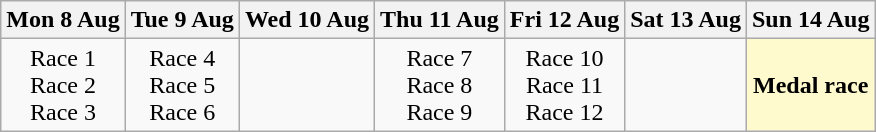<table class="wikitable" style="text-align: center;">
<tr>
<th>Mon 8 Aug</th>
<th>Tue 9 Aug</th>
<th>Wed 10 Aug</th>
<th>Thu 11 Aug</th>
<th>Fri 12 Aug</th>
<th>Sat 13 Aug</th>
<th>Sun 14 Aug</th>
</tr>
<tr>
<td>Race 1<br>Race 2<br>Race 3</td>
<td>Race 4<br>Race 5<br>Race 6</td>
<td></td>
<td>Race 7<br>Race 8<br>Race 9</td>
<td>Race 10<br>Race 11<br>Race 12</td>
<td></td>
<td style=background:lemonchiffon><strong>Medal race</strong></td>
</tr>
</table>
